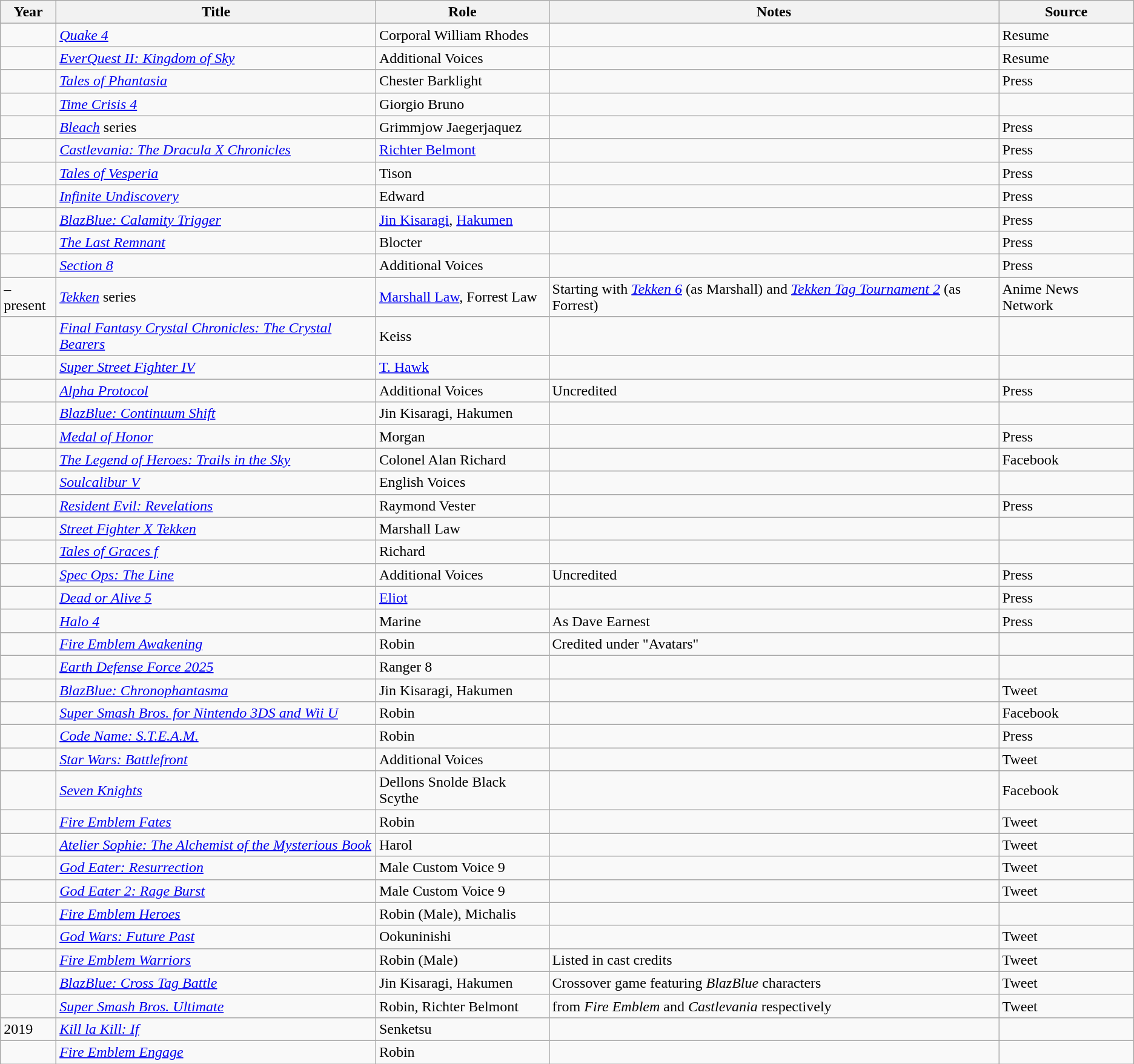<table class="wikitable sortable plainrowheaders">
<tr>
<th>Year</th>
<th>Title</th>
<th>Role</th>
<th class="unsortable">Notes</th>
<th class="unsortable">Source</th>
</tr>
<tr>
<td></td>
<td><em><a href='#'>Quake 4</a></em></td>
<td>Corporal William Rhodes</td>
<td></td>
<td>Resume</td>
</tr>
<tr>
<td></td>
<td><em><a href='#'>EverQuest II: Kingdom of Sky</a></em></td>
<td>Additional Voices</td>
<td></td>
<td>Resume</td>
</tr>
<tr>
<td></td>
<td><em><a href='#'>Tales of Phantasia</a></em></td>
<td>Chester Barklight</td>
<td></td>
<td>Press</td>
</tr>
<tr>
<td></td>
<td><em><a href='#'>Time Crisis 4</a></em></td>
<td>Giorgio Bruno</td>
<td></td>
<td></td>
</tr>
<tr>
<td></td>
<td><em><a href='#'>Bleach</a></em> series</td>
<td>Grimmjow Jaegerjaquez</td>
<td></td>
<td>Press</td>
</tr>
<tr>
<td></td>
<td><em><a href='#'>Castlevania: The Dracula X Chronicles</a></em></td>
<td><a href='#'>Richter Belmont</a></td>
<td></td>
<td>Press</td>
</tr>
<tr>
<td></td>
<td><em><a href='#'>Tales of Vesperia</a></em></td>
<td>Tison</td>
<td></td>
<td>Press</td>
</tr>
<tr>
<td></td>
<td><em><a href='#'>Infinite Undiscovery</a></em></td>
<td>Edward</td>
<td></td>
<td>Press</td>
</tr>
<tr>
<td></td>
<td><em><a href='#'>BlazBlue: Calamity Trigger</a></em></td>
<td><a href='#'>Jin Kisaragi</a>, <a href='#'>Hakumen</a></td>
<td></td>
<td>Press</td>
</tr>
<tr>
<td></td>
<td><em><a href='#'>The Last Remnant</a></em></td>
<td>Blocter</td>
<td></td>
<td>Press</td>
</tr>
<tr>
<td></td>
<td><em><a href='#'>Section 8</a></em></td>
<td>Additional Voices</td>
<td></td>
<td>Press</td>
</tr>
<tr>
<td>–present</td>
<td><em><a href='#'>Tekken</a></em> series</td>
<td><a href='#'>Marshall Law</a>, Forrest Law</td>
<td>Starting with <em><a href='#'>Tekken 6</a></em> (as Marshall) and <em><a href='#'>Tekken Tag Tournament 2</a></em> (as Forrest)</td>
<td>Anime News Network </td>
</tr>
<tr>
<td></td>
<td><em><a href='#'>Final Fantasy Crystal Chronicles: The Crystal Bearers</a></em></td>
<td>Keiss</td>
<td></td>
<td></td>
</tr>
<tr>
<td></td>
<td><em><a href='#'>Super Street Fighter IV</a></em></td>
<td><a href='#'>T. Hawk</a></td>
<td></td>
<td></td>
</tr>
<tr>
<td></td>
<td><em><a href='#'>Alpha Protocol</a></em></td>
<td>Additional Voices</td>
<td>Uncredited</td>
<td>Press</td>
</tr>
<tr>
<td></td>
<td><em><a href='#'>BlazBlue: Continuum Shift</a></em></td>
<td>Jin Kisaragi, Hakumen</td>
<td></td>
<td></td>
</tr>
<tr>
<td></td>
<td><em><a href='#'>Medal of Honor</a></em></td>
<td>Morgan</td>
<td></td>
<td>Press</td>
</tr>
<tr>
<td></td>
<td><em><a href='#'>The Legend of Heroes: Trails in the Sky</a></em></td>
<td>Colonel Alan Richard</td>
<td></td>
<td>Facebook</td>
</tr>
<tr>
<td></td>
<td><em><a href='#'>Soulcalibur V</a></em></td>
<td>English Voices</td>
<td></td>
<td></td>
</tr>
<tr>
<td></td>
<td><em><a href='#'>Resident Evil: Revelations</a></em></td>
<td>Raymond Vester</td>
<td></td>
<td>Press</td>
</tr>
<tr>
<td></td>
<td><em><a href='#'>Street Fighter X Tekken</a></em></td>
<td>Marshall Law</td>
<td></td>
<td></td>
</tr>
<tr>
<td></td>
<td><em><a href='#'>Tales of Graces f</a></em></td>
<td>Richard</td>
<td></td>
<td></td>
</tr>
<tr>
<td></td>
<td><em><a href='#'>Spec Ops: The Line</a></em></td>
<td>Additional Voices</td>
<td>Uncredited</td>
<td>Press</td>
</tr>
<tr>
<td></td>
<td><em><a href='#'>Dead or Alive 5</a></em></td>
<td><a href='#'>Eliot</a></td>
<td></td>
<td>Press</td>
</tr>
<tr>
<td></td>
<td><em><a href='#'>Halo 4</a></em></td>
<td>Marine</td>
<td>As Dave Earnest</td>
<td>Press</td>
</tr>
<tr>
<td></td>
<td><em><a href='#'>Fire Emblem Awakening</a></em></td>
<td>Robin</td>
<td>Credited under "Avatars"</td>
<td></td>
</tr>
<tr>
<td></td>
<td><em><a href='#'>Earth Defense Force 2025</a></em></td>
<td>Ranger 8</td>
<td></td>
<td></td>
</tr>
<tr>
<td></td>
<td><em><a href='#'>BlazBlue: Chronophantasma</a></em></td>
<td>Jin Kisaragi, Hakumen</td>
<td></td>
<td>Tweet</td>
</tr>
<tr>
<td></td>
<td><em><a href='#'>Super Smash Bros. for Nintendo 3DS and Wii U</a></em></td>
<td>Robin</td>
<td></td>
<td>Facebook</td>
</tr>
<tr>
<td></td>
<td><em><a href='#'>Code Name: S.T.E.A.M.</a></em></td>
<td>Robin</td>
<td></td>
<td>Press</td>
</tr>
<tr>
<td></td>
<td><em><a href='#'>Star Wars: Battlefront</a></em></td>
<td>Additional Voices</td>
<td></td>
<td>Tweet</td>
</tr>
<tr>
<td></td>
<td><em><a href='#'>Seven Knights</a></em></td>
<td>Dellons Snolde Black Scythe</td>
<td></td>
<td>Facebook</td>
</tr>
<tr>
<td></td>
<td><em><a href='#'>Fire Emblem Fates</a></em></td>
<td>Robin</td>
<td></td>
<td>Tweet</td>
</tr>
<tr>
<td></td>
<td><em><a href='#'>Atelier Sophie: The Alchemist of the Mysterious Book</a></em></td>
<td>Harol</td>
<td></td>
<td>Tweet</td>
</tr>
<tr>
<td></td>
<td><em><a href='#'>God Eater: Resurrection</a></em></td>
<td>Male Custom Voice 9</td>
<td></td>
<td>Tweet</td>
</tr>
<tr>
<td></td>
<td><em><a href='#'>God Eater 2: Rage Burst</a></em></td>
<td>Male Custom Voice 9</td>
<td></td>
<td>Tweet</td>
</tr>
<tr>
<td></td>
<td><em><a href='#'>Fire Emblem Heroes</a></em></td>
<td>Robin (Male), Michalis</td>
<td></td>
<td></td>
</tr>
<tr>
<td></td>
<td><em><a href='#'>God Wars: Future Past</a></em></td>
<td>Ookuninishi</td>
<td></td>
<td>Tweet</td>
</tr>
<tr>
<td></td>
<td><em><a href='#'>Fire Emblem Warriors</a></em></td>
<td>Robin (Male)</td>
<td>Listed in cast credits</td>
<td>Tweet</td>
</tr>
<tr>
<td></td>
<td><em><a href='#'>BlazBlue: Cross Tag Battle</a></em></td>
<td>Jin Kisaragi, Hakumen</td>
<td>Crossover game featuring <em>BlazBlue</em> characters</td>
<td>Tweet</td>
</tr>
<tr>
<td></td>
<td><em><a href='#'>Super Smash Bros. Ultimate</a></em></td>
<td>Robin, Richter Belmont</td>
<td>from <em>Fire Emblem</em> and <em>Castlevania</em> respectively</td>
<td>Tweet</td>
</tr>
<tr>
<td>2019</td>
<td><em><a href='#'>Kill la Kill: If</a></em></td>
<td>Senketsu</td>
<td></td>
<td></td>
</tr>
<tr>
<td></td>
<td><em><a href='#'>Fire Emblem Engage</a></em></td>
<td>Robin</td>
<td></td>
<td></td>
</tr>
</table>
